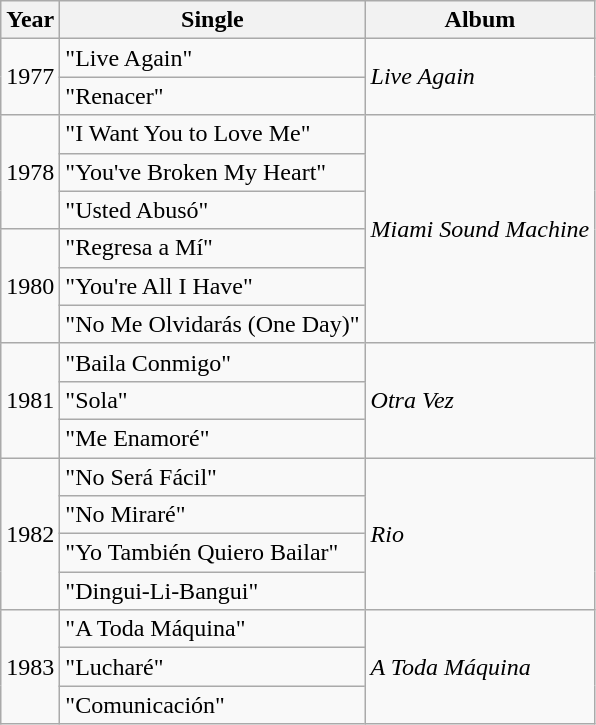<table class="wikitable">
<tr>
<th scope="col">Year</th>
<th scope="col">Single</th>
<th scope="col">Album</th>
</tr>
<tr>
<td rowspan="2">1977</td>
<td>"Live Again"</td>
<td rowspan="2"><em>Live Again</em></td>
</tr>
<tr>
<td>"Renacer"</td>
</tr>
<tr>
<td rowspan="3">1978</td>
<td>"I Want You to Love Me"</td>
<td rowspan="6"><em>Miami Sound Machine</em></td>
</tr>
<tr>
<td>"You've Broken My Heart"</td>
</tr>
<tr>
<td>"Usted Abusó"</td>
</tr>
<tr>
<td rowspan="3">1980</td>
<td>"Regresa a Mí"</td>
</tr>
<tr>
<td>"You're All I Have"</td>
</tr>
<tr>
<td>"No Me Olvidarás (One Day)"</td>
</tr>
<tr>
<td rowspan="3">1981</td>
<td>"Baila Conmigo"</td>
<td rowspan="3"><em>Otra Vez</em></td>
</tr>
<tr>
<td>"Sola"</td>
</tr>
<tr>
<td>"Me Enamoré"</td>
</tr>
<tr>
<td rowspan="4">1982</td>
<td>"No Será Fácil"</td>
<td rowspan="4"><em>Rio</em></td>
</tr>
<tr>
<td>"No Miraré"</td>
</tr>
<tr>
<td>"Yo También Quiero Bailar"</td>
</tr>
<tr>
<td>"Dingui-Li-Bangui"</td>
</tr>
<tr>
<td rowspan="3">1983</td>
<td>"A Toda Máquina"</td>
<td rowspan="3"><em>A Toda Máquina</em></td>
</tr>
<tr>
<td>"Lucharé"</td>
</tr>
<tr>
<td>"Comunicación"</td>
</tr>
</table>
